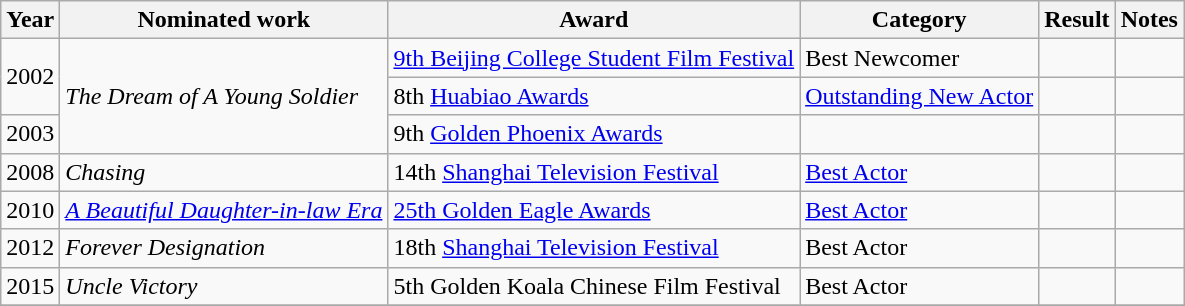<table class="wikitable">
<tr>
<th>Year</th>
<th>Nominated work</th>
<th>Award</th>
<th>Category</th>
<th>Result</th>
<th>Notes</th>
</tr>
<tr>
<td rowspan=2>2002</td>
<td rowspan=3><em>The Dream of A Young Soldier</em></td>
<td><a href='#'>9th Beijing College Student Film Festival</a></td>
<td>Best Newcomer</td>
<td></td>
<td></td>
</tr>
<tr>
<td>8th <a href='#'>Huabiao Awards</a></td>
<td><a href='#'>Outstanding New Actor</a></td>
<td></td>
<td></td>
</tr>
<tr>
<td>2003</td>
<td>9th <a href='#'>Golden Phoenix Awards</a></td>
<td></td>
<td></td>
<td></td>
</tr>
<tr>
<td>2008</td>
<td><em>Chasing</em></td>
<td>14th <a href='#'>Shanghai Television Festival</a></td>
<td><a href='#'>Best Actor</a></td>
<td></td>
<td></td>
</tr>
<tr>
<td>2010</td>
<td><em><a href='#'>A Beautiful Daughter-in-law Era</a></em></td>
<td><a href='#'>25th Golden Eagle Awards</a></td>
<td><a href='#'>Best Actor</a></td>
<td></td>
<td></td>
</tr>
<tr>
<td>2012</td>
<td><em>Forever Designation</em></td>
<td>18th <a href='#'>Shanghai Television Festival</a></td>
<td>Best Actor</td>
<td></td>
<td></td>
</tr>
<tr>
<td>2015</td>
<td><em>Uncle Victory</em></td>
<td>5th Golden Koala Chinese Film Festival</td>
<td>Best Actor</td>
<td></td>
<td></td>
</tr>
<tr>
</tr>
</table>
